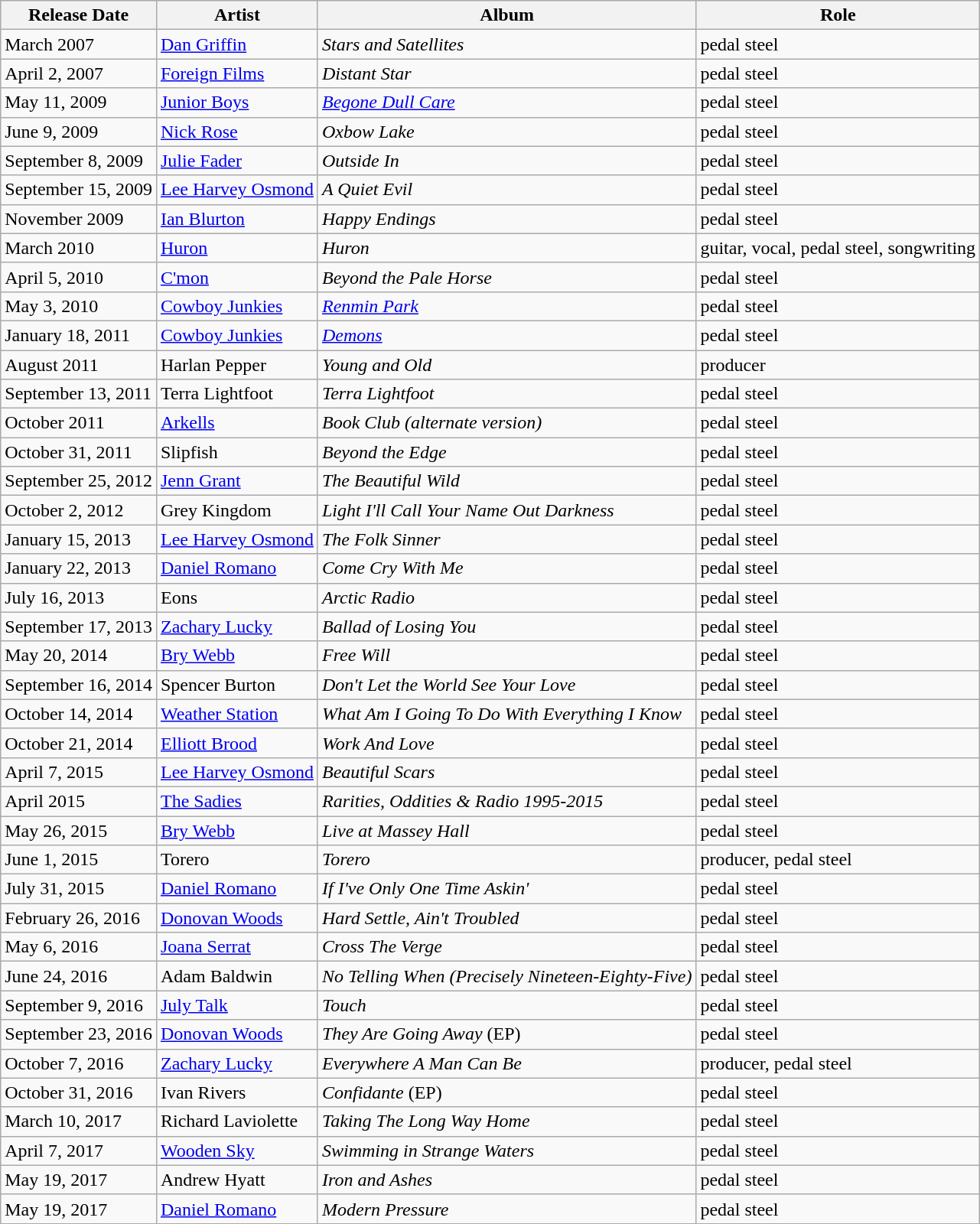<table class="wikitable">
<tr>
<th>Release Date</th>
<th>Artist</th>
<th>Album</th>
<th>Role</th>
</tr>
<tr>
<td>March 2007</td>
<td><a href='#'>Dan Griffin</a></td>
<td><em>Stars and Satellites</em></td>
<td>pedal steel</td>
</tr>
<tr>
<td>April 2, 2007</td>
<td><a href='#'>Foreign Films</a></td>
<td><em>Distant Star</em></td>
<td>pedal steel</td>
</tr>
<tr>
<td>May 11, 2009</td>
<td><a href='#'>Junior Boys</a></td>
<td><em><a href='#'>Begone Dull Care</a></em></td>
<td>pedal steel</td>
</tr>
<tr>
<td>June 9, 2009</td>
<td><a href='#'>Nick Rose</a></td>
<td><em>Oxbow Lake</em></td>
<td>pedal steel</td>
</tr>
<tr>
<td>September 8, 2009</td>
<td><a href='#'>Julie Fader</a></td>
<td><em>Outside In</em></td>
<td>pedal steel</td>
</tr>
<tr>
<td>September 15, 2009</td>
<td><a href='#'>Lee Harvey Osmond</a></td>
<td><em>A Quiet Evil</em></td>
<td>pedal steel</td>
</tr>
<tr>
<td>November 2009</td>
<td><a href='#'>Ian Blurton</a></td>
<td><em>Happy Endings</em></td>
<td>pedal steel</td>
</tr>
<tr>
<td>March 2010</td>
<td><a href='#'>Huron</a></td>
<td><em>Huron</em></td>
<td>guitar, vocal, pedal steel, songwriting</td>
</tr>
<tr>
<td>April 5, 2010</td>
<td><a href='#'>C'mon</a></td>
<td><em>Beyond the Pale Horse</em></td>
<td>pedal steel</td>
</tr>
<tr>
<td>May 3, 2010</td>
<td><a href='#'>Cowboy Junkies</a></td>
<td><em><a href='#'>Renmin Park</a></em></td>
<td>pedal steel</td>
</tr>
<tr>
<td>January 18, 2011</td>
<td><a href='#'>Cowboy Junkies</a></td>
<td><em><a href='#'>Demons</a></em></td>
<td>pedal steel</td>
</tr>
<tr>
<td>August 2011</td>
<td>Harlan Pepper</td>
<td><em>Young and Old</em></td>
<td>producer</td>
</tr>
<tr>
<td>September 13, 2011</td>
<td>Terra Lightfoot</td>
<td><em>Terra Lightfoot</em></td>
<td>pedal steel</td>
</tr>
<tr>
<td>October 2011</td>
<td><a href='#'>Arkells</a></td>
<td><em>Book Club (alternate version)</em></td>
<td>pedal steel</td>
</tr>
<tr>
<td>October 31, 2011</td>
<td>Slipfish</td>
<td><em>Beyond the Edge</em></td>
<td>pedal steel</td>
</tr>
<tr>
<td>September 25, 2012</td>
<td><a href='#'>Jenn Grant</a></td>
<td><em>The Beautiful Wild</em></td>
<td>pedal steel</td>
</tr>
<tr>
<td>October 2, 2012</td>
<td>Grey Kingdom</td>
<td><em>Light I'll Call Your Name Out Darkness</em></td>
<td>pedal steel</td>
</tr>
<tr>
<td>January 15, 2013</td>
<td><a href='#'>Lee Harvey Osmond</a></td>
<td><em>The Folk Sinner</em></td>
<td>pedal steel</td>
</tr>
<tr>
<td>January 22, 2013</td>
<td><a href='#'>Daniel Romano</a></td>
<td><em>Come Cry With Me</em></td>
<td>pedal steel</td>
</tr>
<tr>
<td>July 16, 2013</td>
<td>Eons</td>
<td><em>Arctic Radio</em></td>
<td>pedal steel</td>
</tr>
<tr>
<td>September 17, 2013</td>
<td><a href='#'>Zachary Lucky</a></td>
<td><em>Ballad of Losing You</em></td>
<td>pedal steel</td>
</tr>
<tr>
<td>May 20, 2014</td>
<td><a href='#'>Bry Webb</a></td>
<td><em>Free Will</em></td>
<td>pedal steel</td>
</tr>
<tr>
<td>September 16, 2014</td>
<td>Spencer Burton</td>
<td><em>Don't Let the World See Your Love</em></td>
<td>pedal steel</td>
</tr>
<tr>
<td>October 14, 2014</td>
<td><a href='#'>Weather Station</a></td>
<td><em>What Am I Going To Do With Everything I Know</em></td>
<td>pedal steel</td>
</tr>
<tr>
<td>October 21, 2014</td>
<td><a href='#'>Elliott Brood</a></td>
<td><em>Work And Love</em></td>
<td>pedal steel</td>
</tr>
<tr>
<td>April 7, 2015</td>
<td><a href='#'>Lee Harvey Osmond</a></td>
<td><em>Beautiful Scars</em></td>
<td>pedal steel</td>
</tr>
<tr>
<td>April 2015</td>
<td><a href='#'>The Sadies</a></td>
<td><em>Rarities, Oddities & Radio 1995-2015</em></td>
<td>pedal steel</td>
</tr>
<tr>
<td>May 26, 2015</td>
<td><a href='#'>Bry Webb</a></td>
<td><em>Live at Massey Hall</em></td>
<td>pedal steel</td>
</tr>
<tr>
<td>June 1, 2015</td>
<td>Torero</td>
<td><em>Torero</em></td>
<td>producer, pedal steel</td>
</tr>
<tr>
<td>July 31, 2015</td>
<td><a href='#'>Daniel Romano</a></td>
<td><em>If I've Only One Time Askin' </em></td>
<td>pedal steel</td>
</tr>
<tr>
<td>February 26, 2016</td>
<td><a href='#'>Donovan Woods</a></td>
<td><em>Hard Settle, Ain't Troubled</em></td>
<td>pedal steel</td>
</tr>
<tr>
<td>May 6, 2016</td>
<td><a href='#'>Joana Serrat</a></td>
<td><em>Cross The Verge</em></td>
<td>pedal steel</td>
</tr>
<tr>
<td>June 24, 2016</td>
<td>Adam Baldwin</td>
<td><em>No Telling When (Precisely Nineteen-Eighty-Five)</em></td>
<td>pedal steel</td>
</tr>
<tr>
<td>September 9, 2016</td>
<td><a href='#'>July Talk</a></td>
<td><em>Touch</em></td>
<td>pedal steel</td>
</tr>
<tr>
<td>September 23, 2016</td>
<td><a href='#'>Donovan Woods</a></td>
<td><em>They Are Going Away</em> (EP)</td>
<td>pedal steel</td>
</tr>
<tr>
<td>October 7, 2016</td>
<td><a href='#'>Zachary Lucky</a></td>
<td><em>Everywhere A Man Can Be</em></td>
<td>producer, pedal steel</td>
</tr>
<tr>
<td>October 31, 2016</td>
<td>Ivan Rivers</td>
<td><em>Confidante</em> (EP)</td>
<td>pedal steel</td>
</tr>
<tr>
<td>March 10, 2017</td>
<td>Richard Laviolette</td>
<td><em>Taking The Long Way Home</em></td>
<td>pedal steel</td>
</tr>
<tr>
<td>April 7, 2017</td>
<td><a href='#'>Wooden Sky</a></td>
<td><em>Swimming in Strange Waters</em></td>
<td>pedal steel</td>
</tr>
<tr>
<td>May 19, 2017</td>
<td>Andrew Hyatt</td>
<td><em>Iron and Ashes</em></td>
<td>pedal steel</td>
</tr>
<tr>
<td>May 19, 2017</td>
<td><a href='#'>Daniel Romano</a></td>
<td><em>Modern Pressure</em></td>
<td>pedal steel</td>
</tr>
</table>
